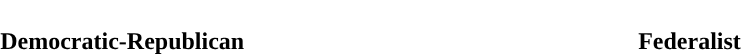<table style="width:60%; text-align:center">
<tr style="color:white">
<td style="background:"><strong>94</strong></td>
<td style="background:"><strong>48</strong></td>
</tr>
<tr>
<td><span><strong>Democratic-Republican</strong></span></td>
<td><span><strong>Federalist</strong></span></td>
</tr>
</table>
